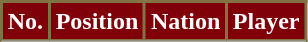<table class="wikitable sortable">
<tr>
<th style="background:#80000A; color:#FFFFFF; border:2px solid #827244;;">No.</th>
<th style="background:#80000A; color:#FFFFFF; border:2px solid #827244;;">Position</th>
<th style="background:#80000A; color:#FFFFFF; border:2px solid #827244;;">Nation</th>
<th style="background:#80000A; color:#FFFFFF; border:2px solid #827244;;">Player</th>
</tr>
<tr>
</tr>
</table>
